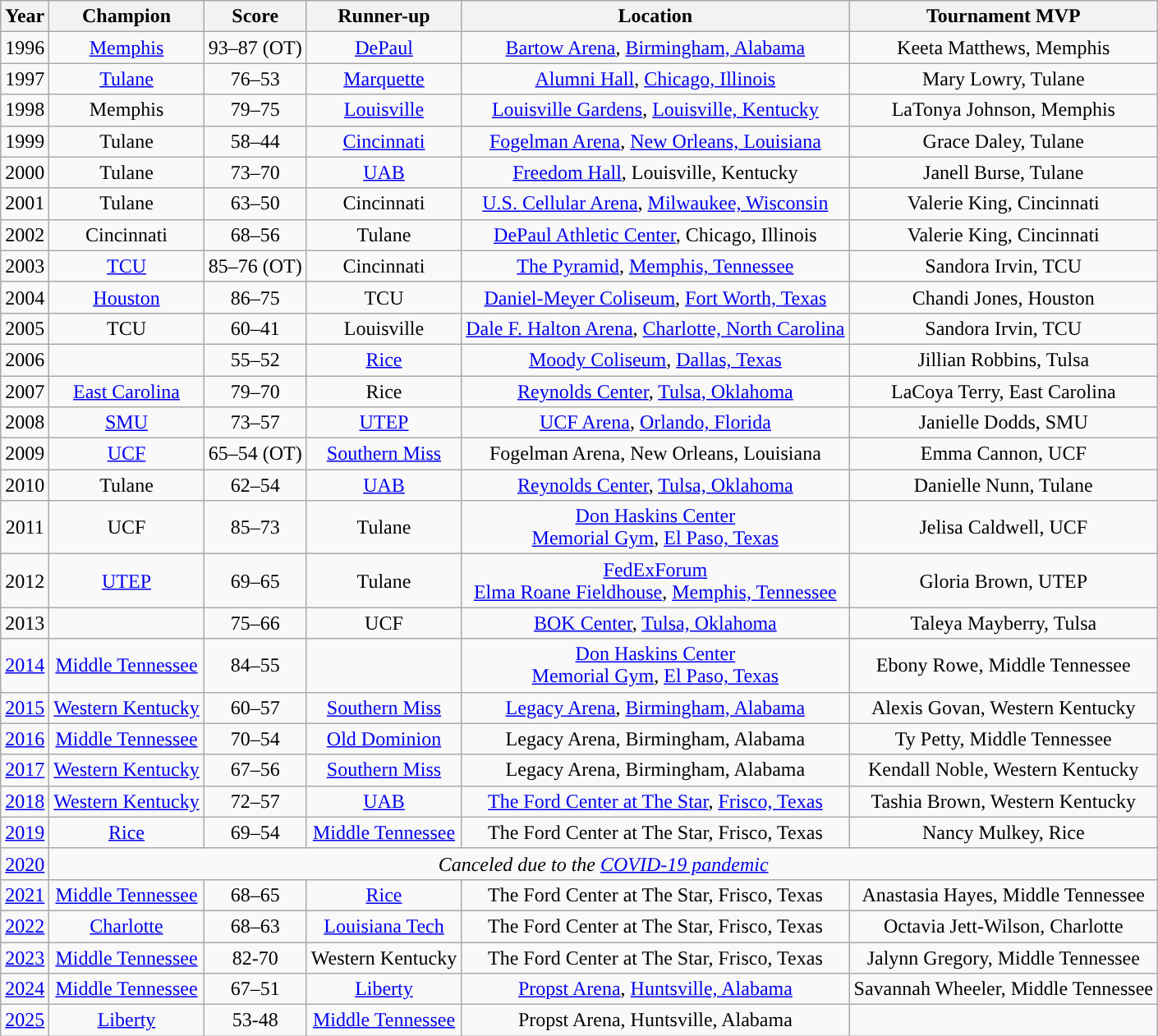<table class="wikitable sortable" style="text-align:center">
<tr>
<th width=px>Year</th>
<th width=px>Champion</th>
<th width=px>Score</th>
<th width=px>Runner-up</th>
<th width=px>Location</th>
<th width=px>Tournament MVP</th>
</tr>
<tr>
<td>1996</td>
<td><a href='#'>Memphis</a></td>
<td>93–87 (OT)</td>
<td><a href='#'>DePaul</a></td>
<td><a href='#'>Bartow Arena</a>, <a href='#'>Birmingham, Alabama</a></td>
<td>Keeta Matthews, Memphis</td>
</tr>
<tr>
<td>1997</td>
<td><a href='#'>Tulane</a></td>
<td>76–53</td>
<td><a href='#'>Marquette</a></td>
<td><a href='#'>Alumni Hall</a>, <a href='#'>Chicago, Illinois</a></td>
<td>Mary Lowry, Tulane</td>
</tr>
<tr>
<td>1998</td>
<td>Memphis</td>
<td>79–75</td>
<td><a href='#'>Louisville</a></td>
<td><a href='#'>Louisville Gardens</a>, <a href='#'>Louisville, Kentucky</a></td>
<td>LaTonya Johnson, Memphis</td>
</tr>
<tr>
<td>1999</td>
<td>Tulane</td>
<td>58–44</td>
<td><a href='#'>Cincinnati</a></td>
<td><a href='#'>Fogelman Arena</a>, <a href='#'>New Orleans, Louisiana</a></td>
<td>Grace Daley, Tulane</td>
</tr>
<tr>
<td>2000</td>
<td>Tulane</td>
<td>73–70</td>
<td><a href='#'>UAB</a></td>
<td><a href='#'>Freedom Hall</a>, Louisville, Kentucky</td>
<td>Janell Burse, Tulane</td>
</tr>
<tr>
<td>2001</td>
<td>Tulane</td>
<td>63–50</td>
<td>Cincinnati</td>
<td><a href='#'>U.S. Cellular Arena</a>, <a href='#'>Milwaukee, Wisconsin</a></td>
<td>Valerie King, Cincinnati</td>
</tr>
<tr>
<td>2002</td>
<td>Cincinnati</td>
<td>68–56</td>
<td>Tulane</td>
<td><a href='#'>DePaul Athletic Center</a>, Chicago, Illinois</td>
<td>Valerie King, Cincinnati</td>
</tr>
<tr>
<td>2003</td>
<td><a href='#'>TCU</a></td>
<td>85–76 (OT)</td>
<td>Cincinnati</td>
<td><a href='#'>The Pyramid</a>, <a href='#'>Memphis, Tennessee</a></td>
<td>Sandora Irvin, TCU</td>
</tr>
<tr>
<td>2004</td>
<td><a href='#'>Houston</a></td>
<td>86–75</td>
<td>TCU</td>
<td><a href='#'>Daniel-Meyer Coliseum</a>, <a href='#'>Fort Worth, Texas</a></td>
<td>Chandi Jones, Houston</td>
</tr>
<tr>
<td>2005</td>
<td>TCU</td>
<td>60–41</td>
<td>Louisville</td>
<td><a href='#'>Dale F. Halton Arena</a>, <a href='#'>Charlotte, North Carolina</a></td>
<td>Sandora Irvin, TCU</td>
</tr>
<tr>
<td>2006</td>
<td></td>
<td>55–52</td>
<td><a href='#'>Rice</a></td>
<td><a href='#'>Moody Coliseum</a>, <a href='#'>Dallas, Texas</a></td>
<td>Jillian Robbins, Tulsa</td>
</tr>
<tr>
<td>2007</td>
<td><a href='#'>East Carolina</a></td>
<td>79–70</td>
<td>Rice</td>
<td><a href='#'>Reynolds Center</a>, <a href='#'>Tulsa, Oklahoma</a></td>
<td>LaCoya Terry, East Carolina</td>
</tr>
<tr>
<td>2008</td>
<td><a href='#'>SMU</a></td>
<td>73–57</td>
<td><a href='#'>UTEP</a></td>
<td><a href='#'>UCF Arena</a>, <a href='#'>Orlando, Florida</a></td>
<td>Janielle Dodds, SMU</td>
</tr>
<tr>
<td>2009</td>
<td><a href='#'>UCF</a></td>
<td>65–54 (OT)</td>
<td><a href='#'>Southern Miss</a></td>
<td>Fogelman Arena, New Orleans, Louisiana</td>
<td>Emma Cannon, UCF</td>
</tr>
<tr>
<td>2010</td>
<td>Tulane</td>
<td>62–54</td>
<td><a href='#'>UAB</a></td>
<td><a href='#'>Reynolds Center</a>, <a href='#'>Tulsa, Oklahoma</a></td>
<td>Danielle Nunn, Tulane</td>
</tr>
<tr>
<td>2011</td>
<td>UCF</td>
<td>85–73</td>
<td>Tulane</td>
<td><a href='#'>Don Haskins Center</a><br><a href='#'>Memorial Gym</a>, <a href='#'>El Paso, Texas</a></td>
<td>Jelisa Caldwell, UCF</td>
</tr>
<tr>
<td>2012</td>
<td><a href='#'>UTEP</a></td>
<td>69–65</td>
<td>Tulane</td>
<td><a href='#'>FedExForum</a><br><a href='#'>Elma Roane Fieldhouse</a>, <a href='#'>Memphis, Tennessee</a></td>
<td>Gloria Brown, UTEP</td>
</tr>
<tr>
<td>2013</td>
<td></td>
<td>75–66</td>
<td>UCF</td>
<td><a href='#'>BOK Center</a>, <a href='#'>Tulsa, Oklahoma</a></td>
<td>Taleya Mayberry, Tulsa</td>
</tr>
<tr>
<td><a href='#'>2014</a></td>
<td><a href='#'>Middle Tennessee</a></td>
<td>84–55</td>
<td></td>
<td><a href='#'>Don Haskins Center</a><br><a href='#'>Memorial Gym</a>, <a href='#'>El Paso, Texas</a></td>
<td>Ebony Rowe, Middle Tennessee</td>
</tr>
<tr>
<td><a href='#'>2015</a></td>
<td><a href='#'>Western Kentucky</a></td>
<td>60–57</td>
<td><a href='#'>Southern Miss</a></td>
<td><a href='#'>Legacy Arena</a>, <a href='#'>Birmingham, Alabama</a></td>
<td>Alexis Govan, Western Kentucky</td>
</tr>
<tr>
<td><a href='#'>2016</a></td>
<td><a href='#'>Middle Tennessee</a></td>
<td>70–54</td>
<td><a href='#'>Old Dominion</a></td>
<td>Legacy Arena, Birmingham, Alabama</td>
<td>Ty Petty, Middle Tennessee</td>
</tr>
<tr>
<td><a href='#'>2017</a></td>
<td><a href='#'>Western Kentucky</a></td>
<td>67–56</td>
<td><a href='#'>Southern Miss</a></td>
<td>Legacy Arena, Birmingham, Alabama</td>
<td>Kendall Noble, Western Kentucky</td>
</tr>
<tr>
<td><a href='#'>2018</a></td>
<td><a href='#'>Western Kentucky</a></td>
<td>72–57</td>
<td><a href='#'>UAB</a></td>
<td><a href='#'>The Ford Center at The Star</a>, <a href='#'>Frisco, Texas</a></td>
<td>Tashia Brown, Western Kentucky</td>
</tr>
<tr>
<td><a href='#'>2019</a></td>
<td><a href='#'>Rice</a></td>
<td>69–54</td>
<td><a href='#'>Middle Tennessee</a></td>
<td>The Ford Center at The Star, Frisco, Texas</td>
<td>Nancy Mulkey, Rice</td>
</tr>
<tr>
<td><a href='#'>2020</a></td>
<td colspan="5"><em>Canceled due to the <a href='#'>COVID-19 pandemic</a></em></td>
</tr>
<tr>
<td><a href='#'>2021</a></td>
<td><a href='#'>Middle Tennessee</a></td>
<td>68–65</td>
<td><a href='#'>Rice</a></td>
<td>The Ford Center at The Star, Frisco, Texas</td>
<td>Anastasia Hayes, Middle Tennessee</td>
</tr>
<tr>
<td><a href='#'>2022</a></td>
<td><a href='#'>Charlotte</a></td>
<td>68–63</td>
<td><a href='#'>Louisiana Tech</a></td>
<td>The Ford Center at The Star, Frisco, Texas</td>
<td>Octavia Jett-Wilson, Charlotte</td>
</tr>
<tr>
<td><a href='#'>2023</a></td>
<td><a href='#'>Middle Tennessee</a></td>
<td>82-70</td>
<td>Western Kentucky</td>
<td>The Ford Center at The Star, Frisco, Texas</td>
<td>Jalynn Gregory, Middle Tennessee</td>
</tr>
<tr>
<td><a href='#'>2024</a></td>
<td><a href='#'>Middle Tennessee</a></td>
<td>67–51</td>
<td><a href='#'>Liberty</a></td>
<td><a href='#'>Propst Arena</a>, <a href='#'>Huntsville, Alabama</a></td>
<td>Savannah Wheeler, Middle Tennessee</td>
</tr>
<tr>
<td><a href='#'>2025</a></td>
<td><a href='#'>Liberty</a></td>
<td>53-48</td>
<td><a href='#'>Middle Tennessee</a></td>
<td>Propst Arena, Huntsville, Alabama</td>
<td></td>
</tr>
</table>
